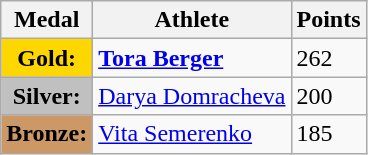<table class="wikitable">
<tr>
<th><strong>Medal</strong></th>
<th><strong>Athlete</strong></th>
<th><strong>Points</strong></th>
</tr>
<tr>
<td style="text-align:center;background-color:gold;"><strong>Gold:</strong></td>
<td> <strong><a href='#'>Tora Berger</a></strong></td>
<td>262</td>
</tr>
<tr>
<td style="text-align:center;background-color:silver;"><strong>Silver:</strong></td>
<td> <a href='#'>Darya Domracheva</a></td>
<td>200</td>
</tr>
<tr>
<td style="text-align:center;background-color:#CC9966;"><strong>Bronze:</strong></td>
<td> <a href='#'>Vita Semerenko</a></td>
<td>185</td>
</tr>
</table>
